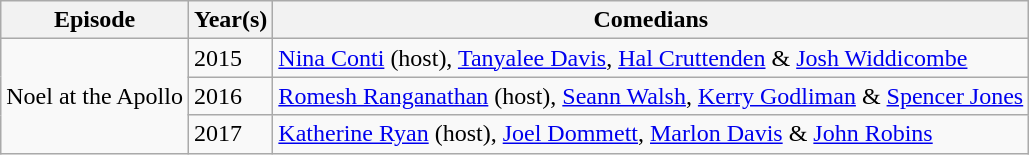<table class="wikitable sortable">
<tr>
<th>Episode</th>
<th>Year(s)</th>
<th>Comedians</th>
</tr>
<tr>
<td rowspan="3">Noel at the Apollo</td>
<td>2015</td>
<td><a href='#'>Nina Conti</a> (host), <a href='#'>Tanyalee Davis</a>, <a href='#'>Hal Cruttenden</a> & <a href='#'>Josh Widdicombe</a></td>
</tr>
<tr>
<td>2016</td>
<td><a href='#'>Romesh Ranganathan</a> (host), <a href='#'>Seann Walsh</a>, <a href='#'>Kerry Godliman</a> & <a href='#'>Spencer Jones</a></td>
</tr>
<tr>
<td>2017</td>
<td><a href='#'>Katherine Ryan</a> (host), <a href='#'>Joel Dommett</a>, <a href='#'>Marlon Davis</a> & <a href='#'>John Robins</a></td>
</tr>
</table>
